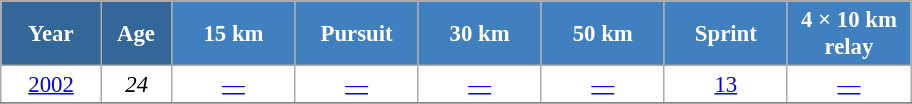<table class="wikitable" style="font-size:95%; text-align:center; border:grey solid 1px; border-collapse:collapse; background:#ffffff;">
<tr>
<th style="background-color:#369; color:white; width:60px;"> Year </th>
<th style="background-color:#369; color:white; width:40px;"> Age </th>
<th style="background-color:#4180be; color:white; width:75px;"> 15 km </th>
<th style="background-color:#4180be; color:white; width:75px;"> Pursuit </th>
<th style="background-color:#4180be; color:white; width:75px;"> 30 km </th>
<th style="background-color:#4180be; color:white; width:75px;"> 50 km </th>
<th style="background-color:#4180be; color:white; width:75px;"> Sprint </th>
<th style="background-color:#4180be; color:white; width:75px;"> 4 × 10 km <br> relay </th>
</tr>
<tr>
<td><a href='#'>2002</a></td>
<td><em>24</em></td>
<td><a href='#'>—</a></td>
<td><a href='#'>—</a></td>
<td><a href='#'>—</a></td>
<td><a href='#'>—</a></td>
<td><a href='#'>13</a></td>
<td><a href='#'>—</a></td>
</tr>
<tr>
</tr>
</table>
